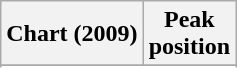<table class="wikitable sortable plainrowheaders" style="text-align:center">
<tr>
<th scope="col">Chart (2009)</th>
<th scope="col">Peak<br> position</th>
</tr>
<tr>
</tr>
<tr>
</tr>
<tr>
</tr>
</table>
